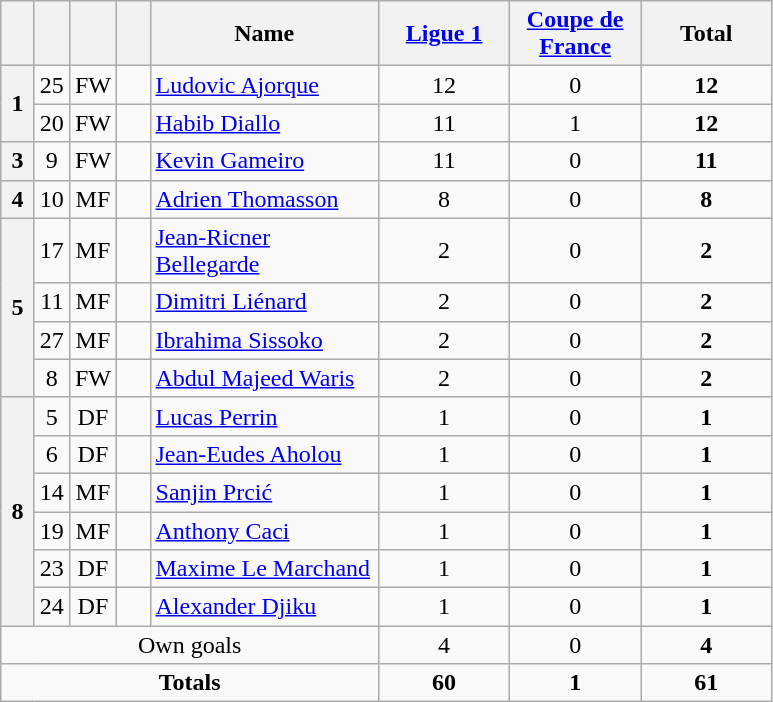<table class="wikitable" style="text-align:center">
<tr>
<th width=15></th>
<th width=15></th>
<th width=15></th>
<th width=15></th>
<th width=145>Name</th>
<th width=80><a href='#'>Ligue 1</a></th>
<th width=80><a href='#'>Coupe de France</a></th>
<th width=80>Total</th>
</tr>
<tr>
<th rowspan="2">1</th>
<td>25</td>
<td>FW</td>
<td></td>
<td align=left><a href='#'>Ludovic Ajorque</a></td>
<td>12</td>
<td>0</td>
<td><strong>12</strong></td>
</tr>
<tr>
<td>20</td>
<td>FW</td>
<td></td>
<td align=left><a href='#'>Habib Diallo</a></td>
<td>11</td>
<td>1</td>
<td><strong>12</strong></td>
</tr>
<tr>
<th rowspan="1">3</th>
<td>9</td>
<td>FW</td>
<td></td>
<td align=left><a href='#'>Kevin Gameiro</a></td>
<td>11</td>
<td>0</td>
<td><strong>11</strong></td>
</tr>
<tr>
<th rowspan="1">4</th>
<td>10</td>
<td>MF</td>
<td></td>
<td align=left><a href='#'>Adrien Thomasson</a></td>
<td>8</td>
<td>0</td>
<td><strong>8</strong></td>
</tr>
<tr>
<th rowspan="4">5</th>
<td>17</td>
<td>MF</td>
<td></td>
<td align=left><a href='#'>Jean-Ricner Bellegarde</a></td>
<td>2</td>
<td>0</td>
<td><strong>2</strong></td>
</tr>
<tr>
<td>11</td>
<td>MF</td>
<td></td>
<td align=left><a href='#'>Dimitri Liénard</a></td>
<td>2</td>
<td>0</td>
<td><strong>2</strong></td>
</tr>
<tr>
<td>27</td>
<td>MF</td>
<td></td>
<td align=left><a href='#'>Ibrahima Sissoko</a></td>
<td>2</td>
<td>0</td>
<td><strong>2</strong></td>
</tr>
<tr>
<td>8</td>
<td>FW</td>
<td></td>
<td align=left><a href='#'>Abdul Majeed Waris</a></td>
<td>2</td>
<td>0</td>
<td><strong>2</strong></td>
</tr>
<tr>
<th rowspan="6">8</th>
<td>5</td>
<td>DF</td>
<td></td>
<td align=left><a href='#'>Lucas Perrin</a></td>
<td>1</td>
<td>0</td>
<td><strong>1</strong></td>
</tr>
<tr>
<td>6</td>
<td>DF</td>
<td></td>
<td align=left><a href='#'>Jean-Eudes Aholou</a></td>
<td>1</td>
<td>0</td>
<td><strong>1</strong></td>
</tr>
<tr>
<td>14</td>
<td>MF</td>
<td></td>
<td align=left><a href='#'>Sanjin Prcić</a></td>
<td>1</td>
<td>0</td>
<td><strong>1</strong></td>
</tr>
<tr>
<td>19</td>
<td>MF</td>
<td></td>
<td align=left><a href='#'>Anthony Caci</a></td>
<td>1</td>
<td>0</td>
<td><strong>1</strong></td>
</tr>
<tr>
<td>23</td>
<td>DF</td>
<td></td>
<td align=left><a href='#'>Maxime Le Marchand</a></td>
<td>1</td>
<td>0</td>
<td><strong>1</strong></td>
</tr>
<tr>
<td>24</td>
<td>DF</td>
<td></td>
<td align=left><a href='#'>Alexander Djiku</a></td>
<td>1</td>
<td>0</td>
<td><strong>1</strong></td>
</tr>
<tr class="sortbottom">
<td colspan=5>Own goals</td>
<td>4</td>
<td>0</td>
<td><strong>4</strong></td>
</tr>
<tr>
<td colspan=5><strong>Totals</strong></td>
<td><strong>60</strong></td>
<td><strong>1</strong></td>
<td><strong>61</strong></td>
</tr>
</table>
